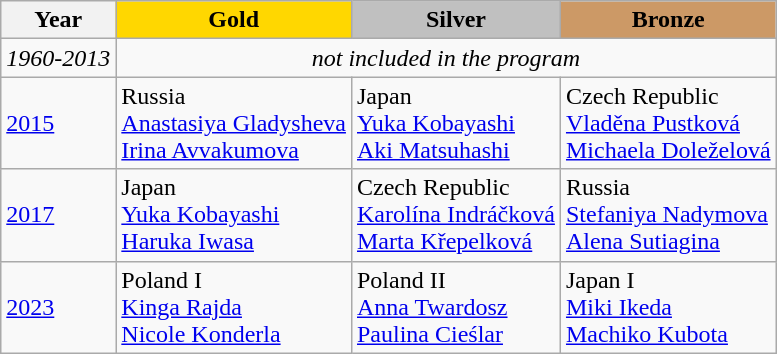<table class="wikitable">
<tr>
<th>Year</th>
<td align=center bgcolor=gold><strong>Gold</strong></td>
<td align=center bgcolor=silver><strong>Silver</strong></td>
<td align=center bgcolor=cc9966><strong>Bronze</strong></td>
</tr>
<tr>
<td><em>1960-2013</em></td>
<td colspan=3 align=center><em>not included in the program</em></td>
</tr>
<tr>
<td><a href='#'>2015</a></td>
<td> Russia<br> <a href='#'>Anastasiya Gladysheva</a><br><a href='#'>Irina Avvakumova</a></td>
<td> Japan<br> <a href='#'>Yuka Kobayashi</a><br><a href='#'>Aki Matsuhashi</a></td>
<td> Czech Republic<br> <a href='#'>Vladěna Pustková</a><br><a href='#'>Michaela Doleželová</a></td>
</tr>
<tr>
<td><a href='#'>2017</a></td>
<td> Japan<br> <a href='#'>Yuka Kobayashi</a><br><a href='#'>Haruka Iwasa</a></td>
<td> Czech Republic<br> <a href='#'>Karolína Indráčková</a><br><a href='#'>Marta Křepelková</a></td>
<td> Russia<br> <a href='#'>Stefaniya Nadymova</a><br><a href='#'>Alena Sutiagina</a></td>
</tr>
<tr>
<td><a href='#'>2023</a></td>
<td> Poland I<br> <a href='#'>Kinga Rajda</a><br><a href='#'>Nicole Konderla</a></td>
<td> Poland II<br> <a href='#'>Anna Twardosz</a><br><a href='#'>Paulina Cieślar</a></td>
<td> Japan I<br> <a href='#'>Miki Ikeda</a><br><a href='#'>Machiko Kubota</a></td>
</tr>
</table>
